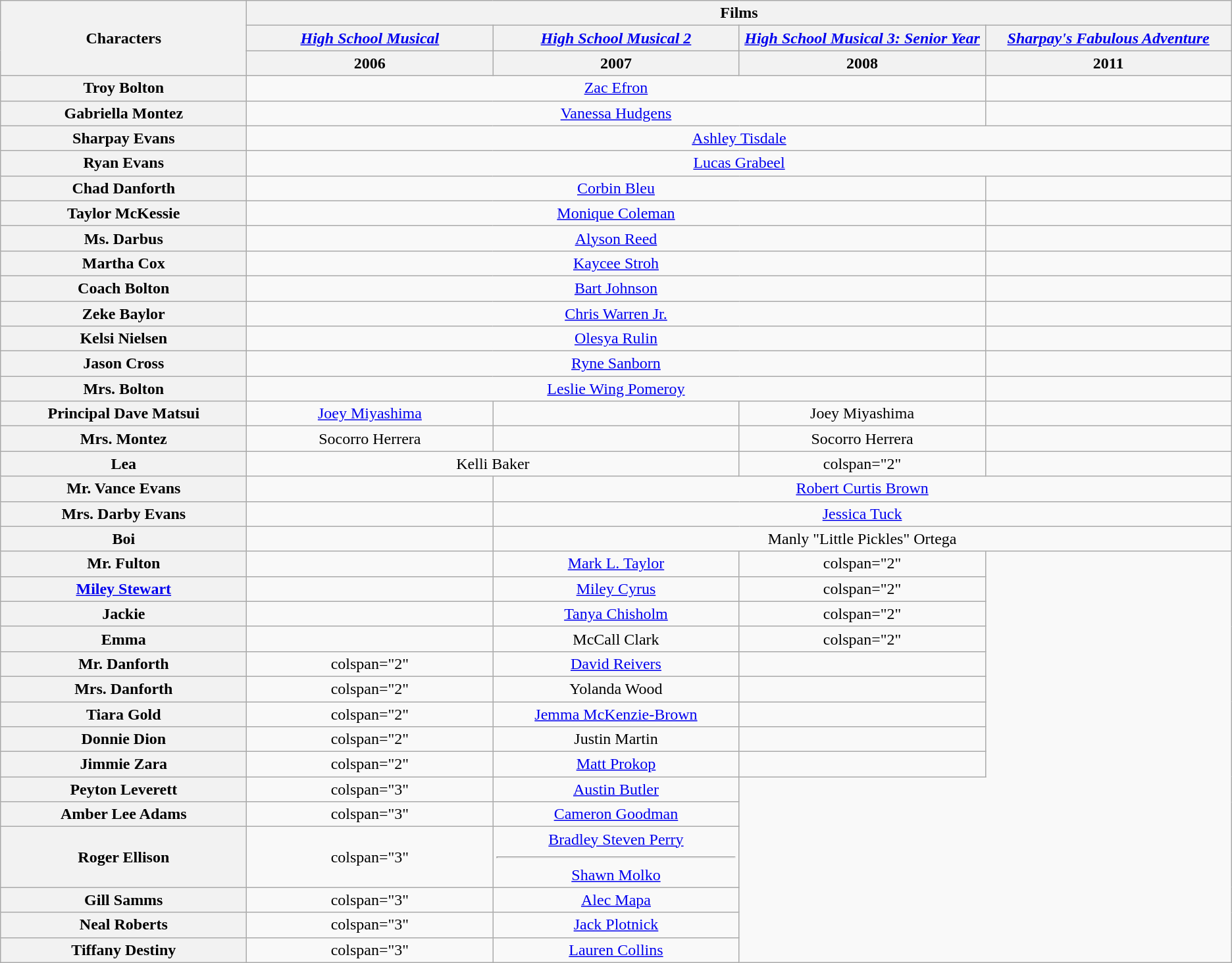<table class="wikitable plainrowheaders" style="text-align:center;">
<tr>
<th scope="col" rowspan="3" style="width:14.29%;">Characters</th>
<th scope="col" colspan="4">Films</th>
</tr>
<tr>
<th scope="col" style="width:14.29%;"><em><a href='#'>High School Musical</a></em></th>
<th scope="col" style="width:14.29%;"><em><a href='#'>High School Musical 2</a></em></th>
<th scope="col" style="width:14.29%;"><em><a href='#'>High School Musical 3: Senior Year</a></em></th>
<th scope="col" style="width:14.29%;"><em><a href='#'>Sharpay's Fabulous Adventure</a></em></th>
</tr>
<tr>
<th>2006</th>
<th>2007</th>
<th>2008</th>
<th>2011</th>
</tr>
<tr>
<th>Troy Bolton</th>
<td colspan="3"><a href='#'>Zac Efron</a></td>
<td></td>
</tr>
<tr>
<th>Gabriella Montez</th>
<td colspan="3"><a href='#'>Vanessa Hudgens</a></td>
<td></td>
</tr>
<tr>
<th>Sharpay Evans</th>
<td colspan="4"><a href='#'>Ashley Tisdale</a></td>
</tr>
<tr>
<th>Ryan Evans</th>
<td colspan="4"><a href='#'>Lucas Grabeel</a></td>
</tr>
<tr>
<th>Chad Danforth</th>
<td colspan="3"><a href='#'>Corbin Bleu</a></td>
<td></td>
</tr>
<tr>
<th>Taylor McKessie</th>
<td colspan="3"><a href='#'>Monique Coleman</a></td>
<td></td>
</tr>
<tr>
<th>Ms. Darbus</th>
<td colspan="3"><a href='#'>Alyson Reed</a></td>
<td></td>
</tr>
<tr>
<th>Martha Cox</th>
<td colspan="3"><a href='#'>Kaycee Stroh</a></td>
<td></td>
</tr>
<tr>
<th>Coach Bolton</th>
<td colspan="3"><a href='#'>Bart Johnson</a></td>
<td></td>
</tr>
<tr>
<th>Zeke Baylor</th>
<td colspan="3"><a href='#'>Chris Warren Jr.</a></td>
<td></td>
</tr>
<tr>
<th>Kelsi Nielsen</th>
<td colspan="3"><a href='#'>Olesya Rulin</a></td>
<td></td>
</tr>
<tr>
<th>Jason Cross</th>
<td colspan="3"><a href='#'>Ryne Sanborn</a></td>
<td></td>
</tr>
<tr>
<th>Mrs. Bolton</th>
<td colspan="3"><a href='#'>Leslie Wing Pomeroy</a></td>
<td></td>
</tr>
<tr>
<th>Principal Dave Matsui</th>
<td><a href='#'>Joey Miyashima</a></td>
<td></td>
<td>Joey Miyashima</td>
<td></td>
</tr>
<tr>
<th>Mrs. Montez</th>
<td>Socorro Herrera</td>
<td></td>
<td>Socorro Herrera</td>
<td></td>
</tr>
<tr>
<th>Lea</th>
<td colspan="2">Kelli Baker</td>
<td>colspan="2" </td>
</tr>
<tr>
<th>Mr. Vance Evans</th>
<td></td>
<td colspan="3"><a href='#'>Robert Curtis Brown</a></td>
</tr>
<tr>
<th>Mrs. Darby Evans</th>
<td></td>
<td colspan="3"><a href='#'>Jessica Tuck</a></td>
</tr>
<tr>
<th>Boi</th>
<td></td>
<td colspan="3">Manly "Little Pickles" Ortega</td>
</tr>
<tr>
<th>Mr. Fulton</th>
<td></td>
<td><a href='#'>Mark L. Taylor</a></td>
<td>colspan="2" </td>
</tr>
<tr>
<th><a href='#'>Miley Stewart</a></th>
<td></td>
<td><a href='#'>Miley Cyrus</a></td>
<td>colspan="2" </td>
</tr>
<tr>
<th>Jackie</th>
<td></td>
<td><a href='#'>Tanya Chisholm</a></td>
<td>colspan="2"</td>
</tr>
<tr>
<th>Emma</th>
<td></td>
<td>McCall Clark</td>
<td>colspan="2" </td>
</tr>
<tr>
<th>Mr. Danforth</th>
<td>colspan="2" </td>
<td><a href='#'>David Reivers</a></td>
<td></td>
</tr>
<tr>
<th>Mrs. Danforth</th>
<td>colspan="2" </td>
<td>Yolanda Wood</td>
<td></td>
</tr>
<tr>
<th>Tiara Gold</th>
<td>colspan="2" </td>
<td><a href='#'>Jemma McKenzie-Brown</a></td>
<td></td>
</tr>
<tr>
<th>Donnie Dion</th>
<td>colspan="2" </td>
<td>Justin Martin</td>
<td></td>
</tr>
<tr>
<th>Jimmie Zara</th>
<td>colspan="2" </td>
<td><a href='#'>Matt Prokop</a></td>
<td></td>
</tr>
<tr>
<th>Peyton Leverett</th>
<td>colspan="3" </td>
<td><a href='#'>Austin Butler</a></td>
</tr>
<tr>
<th>Amber Lee Adams</th>
<td>colspan="3" </td>
<td><a href='#'>Cameron Goodman</a></td>
</tr>
<tr>
<th>Roger Ellison</th>
<td>colspan="3" </td>
<td><a href='#'>Bradley Steven Perry</a><hr><a href='#'>Shawn Molko</a></td>
</tr>
<tr>
<th>Gill Samms</th>
<td>colspan="3" </td>
<td><a href='#'>Alec Mapa</a></td>
</tr>
<tr>
<th>Neal Roberts</th>
<td>colspan="3" </td>
<td><a href='#'>Jack Plotnick</a></td>
</tr>
<tr>
<th>Tiffany Destiny</th>
<td>colspan="3" </td>
<td><a href='#'>Lauren Collins</a></td>
</tr>
</table>
